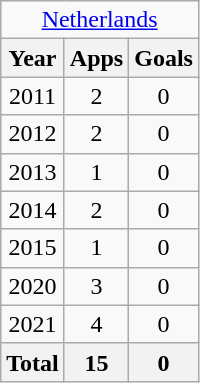<table class="wikitable" style="text-align:center">
<tr>
<td colspan=4><a href='#'>Netherlands</a></td>
</tr>
<tr>
<th>Year</th>
<th>Apps</th>
<th>Goals</th>
</tr>
<tr>
<td>2011</td>
<td>2</td>
<td>0</td>
</tr>
<tr>
<td>2012</td>
<td>2</td>
<td>0</td>
</tr>
<tr>
<td>2013</td>
<td>1</td>
<td>0</td>
</tr>
<tr>
<td>2014</td>
<td>2</td>
<td>0</td>
</tr>
<tr>
<td>2015</td>
<td>1</td>
<td>0</td>
</tr>
<tr>
<td>2020</td>
<td>3</td>
<td>0</td>
</tr>
<tr>
<td>2021</td>
<td>4</td>
<td>0</td>
</tr>
<tr>
<th>Total</th>
<th>15</th>
<th>0</th>
</tr>
</table>
